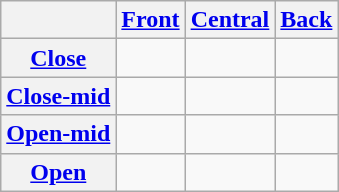<table class="wikitable">
<tr>
<th></th>
<th><a href='#'>Front</a></th>
<th><a href='#'>Central</a></th>
<th><a href='#'>Back</a></th>
</tr>
<tr align="center">
<th><a href='#'>Close</a></th>
<td>  </td>
<td></td>
<td>  </td>
</tr>
<tr align="center">
<th><a href='#'>Close-mid</a></th>
<td>  </td>
<td></td>
<td>  </td>
</tr>
<tr align="center">
<th><a href='#'>Open-mid</a></th>
<td>  </td>
<td></td>
<td>  </td>
</tr>
<tr align="center">
<th><a href='#'>Open</a></th>
<td></td>
<td>  </td>
<td></td>
</tr>
</table>
